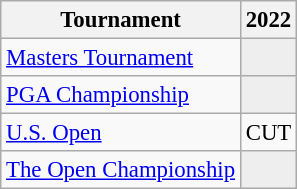<table class="wikitable" style="font-size:95%;text-align:center;">
<tr>
<th>Tournament</th>
<th>2022</th>
</tr>
<tr>
<td align=left><a href='#'>Masters Tournament</a></td>
<td style="background:#eeeeee;"></td>
</tr>
<tr>
<td align=left><a href='#'>PGA Championship</a></td>
<td style="background:#eeeeee;"></td>
</tr>
<tr>
<td align=left><a href='#'>U.S. Open</a></td>
<td>CUT</td>
</tr>
<tr>
<td align=left><a href='#'>The Open Championship</a></td>
<td style="background:#eeeeee;"></td>
</tr>
</table>
